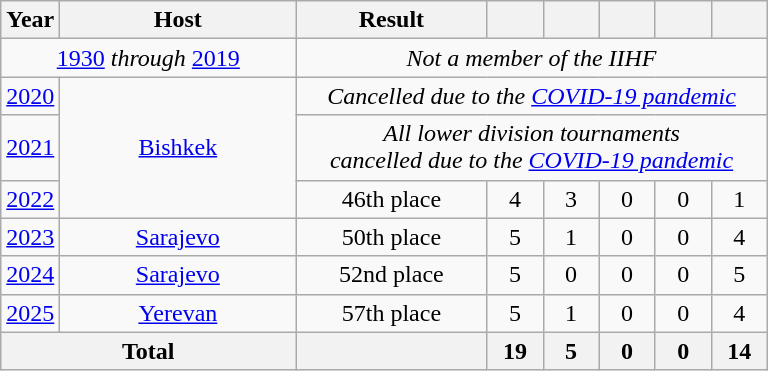<table class="wikitable" style="text-align:center">
<tr>
<th width=30>Year</th>
<th width=150>Host</th>
<th width=120>Result</th>
<th width=30></th>
<th width=30></th>
<th width=30></th>
<th width=30></th>
<th width=30></th>
</tr>
<tr>
<td colspan=2><a href='#'>1930</a> <em>through</em> <a href='#'>2019</a></td>
<td colspan=6><em>Not a member of the IIHF</em></td>
</tr>
<tr>
<td><a href='#'>2020</a></td>
<td rowspan=3> <a href='#'>Bishkek</a></td>
<td colspan=6><em>Cancelled due to the <a href='#'>COVID-19 pandemic</a></em></td>
</tr>
<tr>
<td><a href='#'>2021</a></td>
<td colspan=6><em>All lower division tournaments<br>cancelled due to the <a href='#'>COVID-19 pandemic</a></em></td>
</tr>
<tr>
<td><a href='#'>2022</a></td>
<td>46th place<br></td>
<td>4</td>
<td>3</td>
<td>0</td>
<td>0</td>
<td>1</td>
</tr>
<tr>
<td><a href='#'>2023</a></td>
<td> <a href='#'>Sarajevo</a></td>
<td>50th place<br></td>
<td>5</td>
<td>1</td>
<td>0</td>
<td>0</td>
<td>4</td>
</tr>
<tr>
<td><a href='#'>2024</a></td>
<td> <a href='#'>Sarajevo</a></td>
<td>52nd place<br></td>
<td>5</td>
<td>0</td>
<td>0</td>
<td>0</td>
<td>5</td>
</tr>
<tr>
<td><a href='#'>2025</a></td>
<td> <a href='#'>Yerevan</a></td>
<td>57th place<br></td>
<td>5</td>
<td>1</td>
<td>0</td>
<td>0</td>
<td>4</td>
</tr>
<tr>
<th colspan=2>Total</th>
<th></th>
<th>19</th>
<th>5</th>
<th>0</th>
<th>0</th>
<th>14</th>
</tr>
</table>
